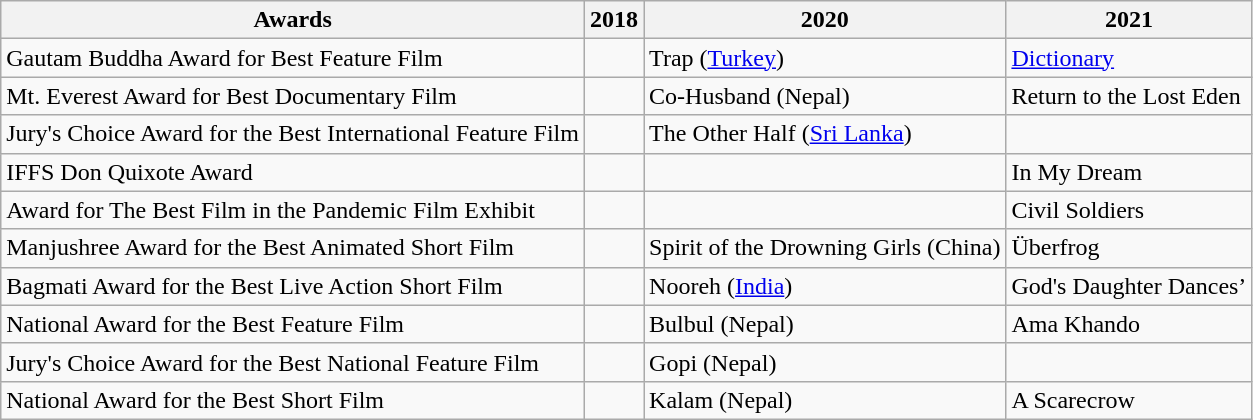<table class="wikitable">
<tr>
<th>Awards</th>
<th>2018</th>
<th>2020</th>
<th>2021</th>
</tr>
<tr>
<td>Gautam Buddha Award for Best Feature Film</td>
<td></td>
<td>Trap (<a href='#'>Turkey</a>)</td>
<td><a href='#'>Dictionary</a></td>
</tr>
<tr>
<td>Mt. Everest Award for Best Documentary Film</td>
<td></td>
<td>Co-Husband (Nepal)</td>
<td>Return to the Lost Eden</td>
</tr>
<tr>
<td>Jury's Choice Award for the Best International Feature Film</td>
<td></td>
<td>The Other Half (<a href='#'>Sri Lanka</a>)</td>
<td></td>
</tr>
<tr>
<td>IFFS Don Quixote Award</td>
<td></td>
<td></td>
<td>In My Dream</td>
</tr>
<tr>
<td>Award for The Best Film in the Pandemic Film Exhibit</td>
<td></td>
<td></td>
<td>Civil Soldiers</td>
</tr>
<tr>
<td>Manjushree Award for the Best Animated Short Film</td>
<td></td>
<td>Spirit of the Drowning Girls (China)</td>
<td>Überfrog</td>
</tr>
<tr>
<td>Bagmati Award for the Best Live Action Short Film</td>
<td></td>
<td>Nooreh (<a href='#'>India</a>)</td>
<td>God's Daughter Dances’</td>
</tr>
<tr>
<td>National Award for the Best Feature Film</td>
<td></td>
<td>Bulbul (Nepal)</td>
<td>Ama Khando</td>
</tr>
<tr>
<td>Jury's Choice Award for the Best National Feature Film</td>
<td></td>
<td>Gopi (Nepal)</td>
<td></td>
</tr>
<tr>
<td>National Award for the Best Short Film</td>
<td></td>
<td>Kalam (Nepal)</td>
<td>A Scarecrow</td>
</tr>
</table>
